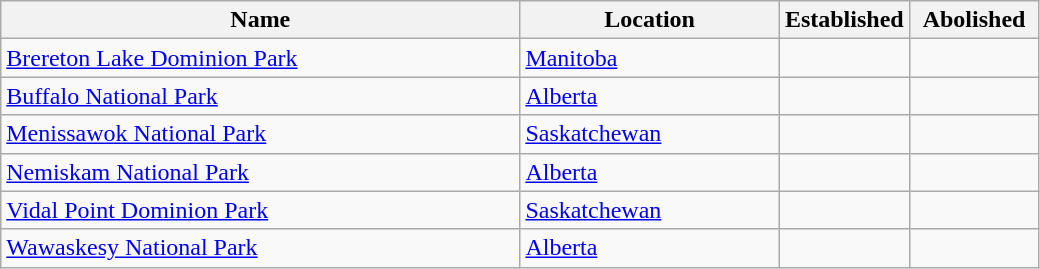<table class="wikitable sortable">
<tr>
<th>Name</th>
<th width="25%">Location</th>
<th width=12.5%>Established</th>
<th width=12.5%>Abolished</th>
</tr>
<tr>
<td><a href='#'>Brereton Lake Dominion Park</a></td>
<td><a href='#'>Manitoba</a></td>
<td></td>
<td></td>
</tr>
<tr>
<td><a href='#'>Buffalo National Park</a></td>
<td><a href='#'>Alberta</a></td>
<td></td>
<td></td>
</tr>
<tr>
<td><a href='#'>Menissawok National Park</a></td>
<td><a href='#'>Saskatchewan</a></td>
<td></td>
<td></td>
</tr>
<tr>
<td><a href='#'>Nemiskam National Park</a></td>
<td><a href='#'>Alberta</a></td>
<td></td>
<td></td>
</tr>
<tr>
<td><a href='#'>Vidal Point Dominion Park</a></td>
<td><a href='#'>Saskatchewan</a></td>
<td></td>
<td></td>
</tr>
<tr>
<td><a href='#'>Wawaskesy National Park</a></td>
<td><a href='#'>Alberta</a></td>
<td></td>
<td></td>
</tr>
</table>
